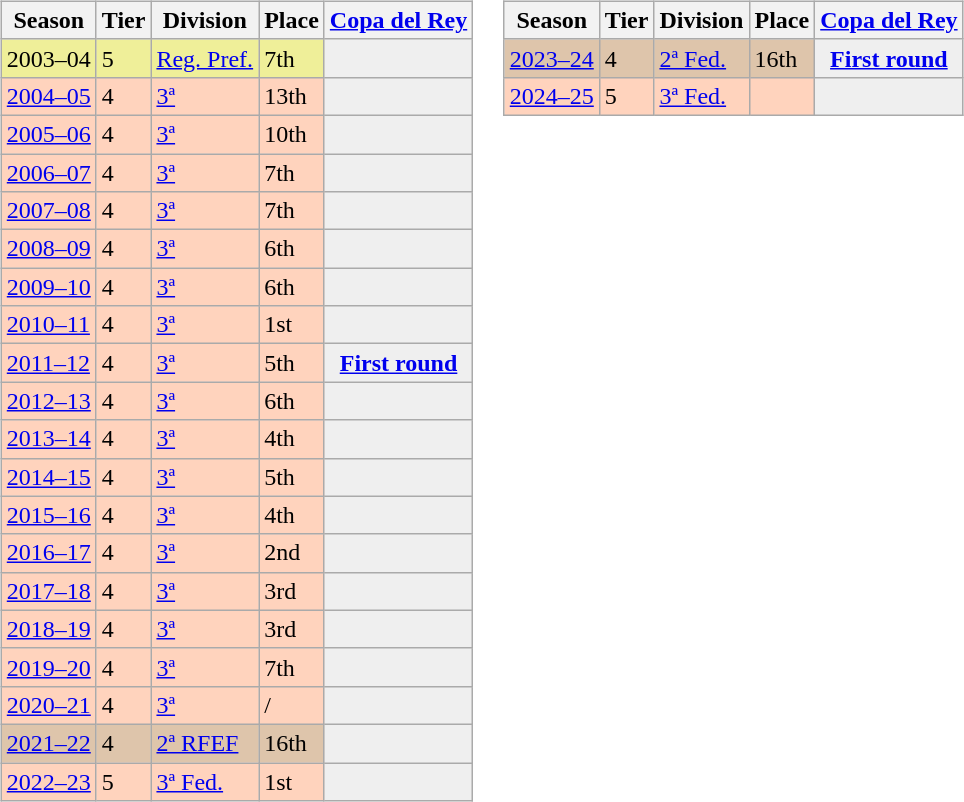<table>
<tr>
<td valign="top" width=0%><br><table class="wikitable">
<tr style="background:#f0f6fa;">
<th>Season</th>
<th>Tier</th>
<th>Division</th>
<th>Place</th>
<th><a href='#'>Copa del Rey</a></th>
</tr>
<tr>
<td style="background:#EFEF99;">2003–04</td>
<td style="background:#EFEF99;">5</td>
<td style="background:#EFEF99;"><a href='#'>Reg. Pref.</a></td>
<td style="background:#EFEF99;">7th</td>
<th style="background:#efefef;"></th>
</tr>
<tr>
<td style="background:#FFD3BD;"><a href='#'>2004–05</a></td>
<td style="background:#FFD3BD;">4</td>
<td style="background:#FFD3BD;"><a href='#'>3ª</a></td>
<td style="background:#FFD3BD;">13th</td>
<th style="background:#efefef;"></th>
</tr>
<tr>
<td style="background:#FFD3BD;"><a href='#'>2005–06</a></td>
<td style="background:#FFD3BD;">4</td>
<td style="background:#FFD3BD;"><a href='#'>3ª</a></td>
<td style="background:#FFD3BD;">10th</td>
<th style="background:#efefef;"></th>
</tr>
<tr>
<td style="background:#FFD3BD;"><a href='#'>2006–07</a></td>
<td style="background:#FFD3BD;">4</td>
<td style="background:#FFD3BD;"><a href='#'>3ª</a></td>
<td style="background:#FFD3BD;">7th</td>
<th style="background:#efefef;"></th>
</tr>
<tr>
<td style="background:#FFD3BD;"><a href='#'>2007–08</a></td>
<td style="background:#FFD3BD;">4</td>
<td style="background:#FFD3BD;"><a href='#'>3ª</a></td>
<td style="background:#FFD3BD;">7th</td>
<th style="background:#efefef;"></th>
</tr>
<tr>
<td style="background:#FFD3BD;"><a href='#'>2008–09</a></td>
<td style="background:#FFD3BD;">4</td>
<td style="background:#FFD3BD;"><a href='#'>3ª</a></td>
<td style="background:#FFD3BD;">6th</td>
<th style="background:#efefef;"></th>
</tr>
<tr>
<td style="background:#FFD3BD;"><a href='#'>2009–10</a></td>
<td style="background:#FFD3BD;">4</td>
<td style="background:#FFD3BD;"><a href='#'>3ª</a></td>
<td style="background:#FFD3BD;">6th</td>
<th style="background:#efefef;"></th>
</tr>
<tr>
<td style="background:#FFD3BD;"><a href='#'>2010–11</a></td>
<td style="background:#FFD3BD;">4</td>
<td style="background:#FFD3BD;"><a href='#'>3ª</a></td>
<td style="background:#FFD3BD;">1st</td>
<th style="background:#efefef;"></th>
</tr>
<tr>
<td style="background:#FFD3BD;"><a href='#'>2011–12</a></td>
<td style="background:#FFD3BD;">4</td>
<td style="background:#FFD3BD;"><a href='#'>3ª</a></td>
<td style="background:#FFD3BD;">5th</td>
<th style="background:#efefef;"><a href='#'>First round</a></th>
</tr>
<tr>
<td style="background:#FFD3BD;"><a href='#'>2012–13</a></td>
<td style="background:#FFD3BD;">4</td>
<td style="background:#FFD3BD;"><a href='#'>3ª</a></td>
<td style="background:#FFD3BD;">6th</td>
<th style="background:#efefef;"></th>
</tr>
<tr>
<td style="background:#FFD3BD;"><a href='#'>2013–14</a></td>
<td style="background:#FFD3BD;">4</td>
<td style="background:#FFD3BD;"><a href='#'>3ª</a></td>
<td style="background:#FFD3BD;">4th</td>
<th style="background:#efefef;"></th>
</tr>
<tr>
<td style="background:#FFD3BD;"><a href='#'>2014–15</a></td>
<td style="background:#FFD3BD;">4</td>
<td style="background:#FFD3BD;"><a href='#'>3ª</a></td>
<td style="background:#FFD3BD;">5th</td>
<th style="background:#efefef;"></th>
</tr>
<tr>
<td style="background:#FFD3BD;"><a href='#'>2015–16</a></td>
<td style="background:#FFD3BD;">4</td>
<td style="background:#FFD3BD;"><a href='#'>3ª</a></td>
<td style="background:#FFD3BD;">4th</td>
<th style="background:#efefef;"></th>
</tr>
<tr>
<td style="background:#FFD3BD;"><a href='#'>2016–17</a></td>
<td style="background:#FFD3BD;">4</td>
<td style="background:#FFD3BD;"><a href='#'>3ª</a></td>
<td style="background:#FFD3BD;">2nd</td>
<th style="background:#efefef;"></th>
</tr>
<tr>
<td style="background:#FFD3BD;"><a href='#'>2017–18</a></td>
<td style="background:#FFD3BD;">4</td>
<td style="background:#FFD3BD;"><a href='#'>3ª</a></td>
<td style="background:#FFD3BD;">3rd</td>
<th style="background:#efefef;"></th>
</tr>
<tr>
<td style="background:#FFD3BD;"><a href='#'>2018–19</a></td>
<td style="background:#FFD3BD;">4</td>
<td style="background:#FFD3BD;"><a href='#'>3ª</a></td>
<td style="background:#FFD3BD;">3rd</td>
<th style="background:#efefef;"></th>
</tr>
<tr>
<td style="background:#FFD3BD;"><a href='#'>2019–20</a></td>
<td style="background:#FFD3BD;">4</td>
<td style="background:#FFD3BD;"><a href='#'>3ª</a></td>
<td style="background:#FFD3BD;">7th</td>
<th style="background:#efefef;"></th>
</tr>
<tr>
<td style="background:#FFD3BD;"><a href='#'>2020–21</a></td>
<td style="background:#FFD3BD;">4</td>
<td style="background:#FFD3BD;"><a href='#'>3ª</a></td>
<td style="background:#FFD3BD;"> / </td>
<th style="background:#efefef;"></th>
</tr>
<tr>
<td style="background:#DEC5AB;"><a href='#'>2021–22</a></td>
<td style="background:#DEC5AB;">4</td>
<td style="background:#DEC5AB;"><a href='#'>2ª RFEF</a></td>
<td style="background:#DEC5AB;">16th</td>
<th style="background:#efefef;"></th>
</tr>
<tr>
<td style="background:#FFD3BD;"><a href='#'>2022–23</a></td>
<td style="background:#FFD3BD;">5</td>
<td style="background:#FFD3BD;"><a href='#'>3ª Fed.</a></td>
<td style="background:#FFD3BD;">1st</td>
<th style="background:#efefef;"></th>
</tr>
</table>
</td>
<td valign="top" width=0%><br><table class="wikitable">
<tr style="background:#f0f6fa;">
<th>Season</th>
<th>Tier</th>
<th>Division</th>
<th>Place</th>
<th><a href='#'>Copa del Rey</a></th>
</tr>
<tr>
<td style="background:#DEC5AB;"><a href='#'>2023–24</a></td>
<td style="background:#DEC5AB;">4</td>
<td style="background:#DEC5AB;"><a href='#'>2ª Fed.</a></td>
<td style="background:#DEC5AB;">16th</td>
<th style="background:#efefef;"><a href='#'>First round</a></th>
</tr>
<tr>
<td style="background:#FFD3BD;"><a href='#'>2024–25</a></td>
<td style="background:#FFD3BD;">5</td>
<td style="background:#FFD3BD;"><a href='#'>3ª Fed.</a></td>
<td style="background:#FFD3BD;"></td>
<th style="background:#efefef;"></th>
</tr>
</table>
</td>
</tr>
</table>
